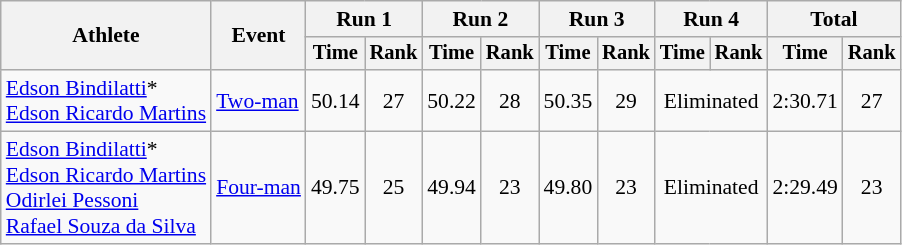<table class="wikitable" style="font-size:90%">
<tr>
<th rowspan="2">Athlete</th>
<th rowspan="2">Event</th>
<th colspan="2">Run 1</th>
<th colspan="2">Run 2</th>
<th colspan="2">Run 3</th>
<th colspan="2">Run 4</th>
<th colspan="2">Total</th>
</tr>
<tr style="font-size:95%">
<th>Time</th>
<th>Rank</th>
<th>Time</th>
<th>Rank</th>
<th>Time</th>
<th>Rank</th>
<th>Time</th>
<th>Rank</th>
<th>Time</th>
<th>Rank</th>
</tr>
<tr align=center>
<td align=left><a href='#'>Edson Bindilatti</a>*<br><a href='#'>Edson Ricardo Martins</a></td>
<td align=left><a href='#'>Two-man</a></td>
<td>50.14</td>
<td>27</td>
<td>50.22</td>
<td>28</td>
<td>50.35</td>
<td>29</td>
<td colspan=2>Eliminated</td>
<td>2:30.71</td>
<td>27</td>
</tr>
<tr align=center>
<td align=left><a href='#'>Edson Bindilatti</a>*<br><a href='#'>Edson Ricardo Martins</a><br><a href='#'>Odirlei Pessoni</a><br><a href='#'>Rafael Souza da Silva</a></td>
<td align=left><a href='#'>Four-man</a></td>
<td>49.75</td>
<td>25</td>
<td>49.94</td>
<td>23</td>
<td>49.80</td>
<td>23</td>
<td colspan=2>Eliminated</td>
<td>2:29.49</td>
<td>23</td>
</tr>
</table>
